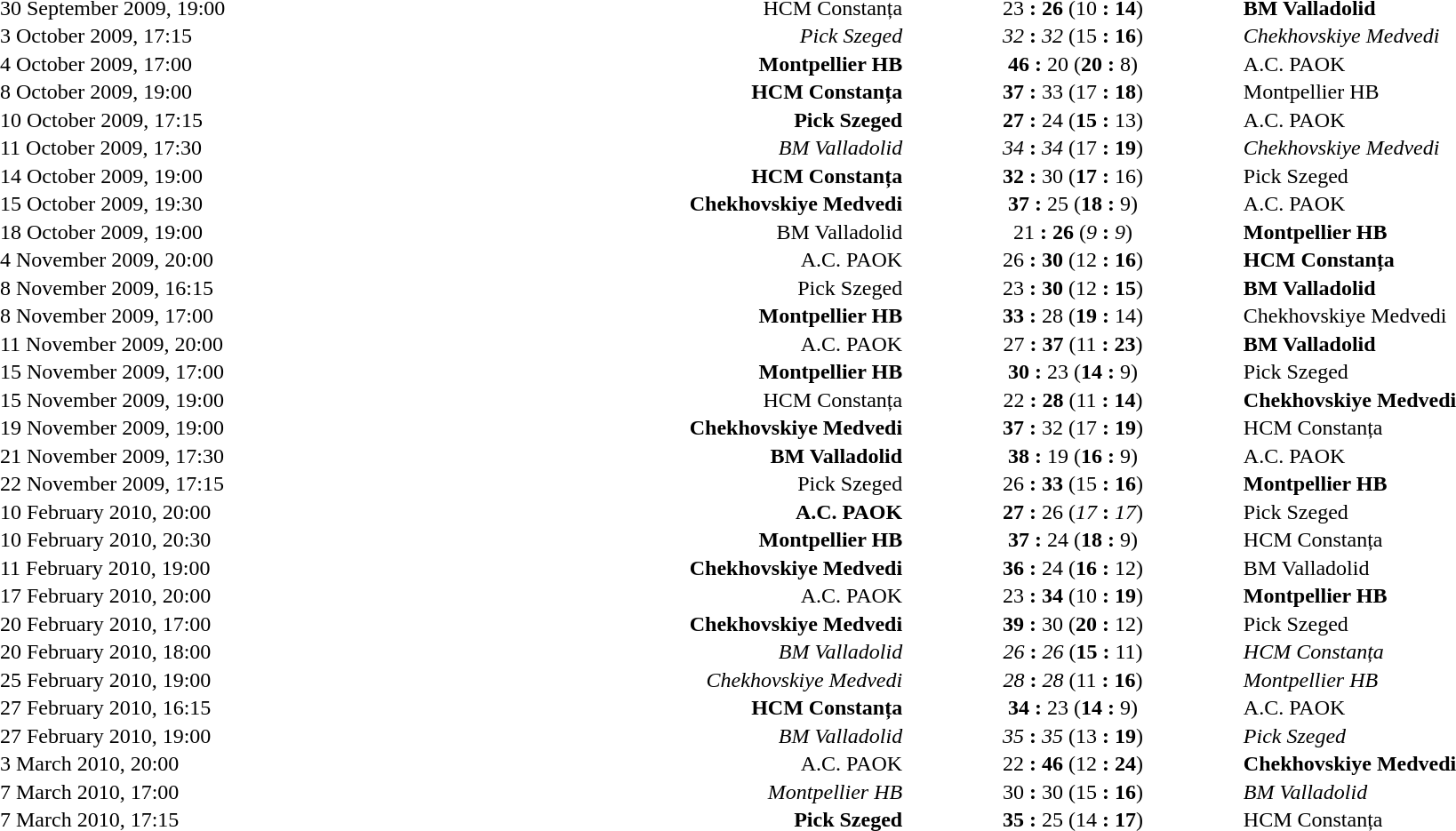<table width=100% cellspacing=1>
<tr>
<th></th>
<th></th>
<th width=20%></th>
<th></th>
</tr>
<tr style=font-size:100%>
<td>30 September 2009, 19:00</td>
<td align=right>HCM Constanța </td>
<td align=center>23 <strong>:</strong> <strong>26</strong> (10 <strong>:</strong> <strong>14</strong>)</td>
<td> <strong>BM Valladolid</strong></td>
</tr>
<tr style=font-size:100%>
<td>3 October 2009, 17:15</td>
<td align=right><em>Pick Szeged</em> </td>
<td align=center><em>32</em> <strong>:</strong> <em>32</em> (15 <strong>:</strong> <strong>16</strong>)</td>
<td> <em>Chekhovskiye Medvedi</em></td>
</tr>
<tr style=font-size:100%>
<td>4 October 2009, 17:00</td>
<td align=right><strong>Montpellier HB</strong> </td>
<td align=center><strong>46</strong> <strong>:</strong> 20 (<strong>20</strong> <strong>:</strong> 8)</td>
<td> A.C. PAOK</td>
</tr>
<tr style=font-size:100%>
<td>8 October 2009, 19:00</td>
<td align=right><strong>HCM Constanța</strong> </td>
<td align=center><strong>37</strong> <strong>:</strong> 33 (17 <strong>:</strong> <strong>18</strong>)</td>
<td> Montpellier HB</td>
</tr>
<tr style=font-size:100%>
<td>10 October 2009, 17:15</td>
<td align=right><strong>Pick Szeged</strong> </td>
<td align=center><strong>27</strong> <strong>:</strong> 24 (<strong>15</strong> <strong>:</strong> 13)</td>
<td> A.C. PAOK</td>
</tr>
<tr style=font-size:100%>
<td>11 October 2009, 17:30</td>
<td align=right><em>BM Valladolid</em> </td>
<td align=center><em>34</em> <strong>:</strong> <em>34</em> (17 <strong>:</strong> <strong>19</strong>)</td>
<td> <em>Chekhovskiye Medvedi</em></td>
</tr>
<tr style=font-size:100%>
<td>14 October 2009, 19:00</td>
<td align=right><strong>HCM Constanța</strong> </td>
<td align=center><strong>32</strong> <strong>:</strong> 30 (<strong>17</strong> <strong>:</strong> 16)</td>
<td> Pick Szeged</td>
</tr>
<tr style=font-size:100%>
<td>15 October 2009, 19:30</td>
<td align=right><strong>Chekhovskiye Medvedi</strong> </td>
<td align=center><strong>37</strong> <strong>:</strong> 25 (<strong>18</strong> <strong>:</strong> 9)</td>
<td> A.C. PAOK</td>
</tr>
<tr style=font-size:100%>
<td>18 October 2009, 19:00</td>
<td align=right>BM Valladolid </td>
<td align=center>21 <strong>:</strong> <strong>26</strong> (<em>9</em> <strong>:</strong> <em>9</em>)</td>
<td> <strong>Montpellier HB</strong></td>
</tr>
<tr style=font-size:100%>
<td>4 November 2009, 20:00</td>
<td align=right>A.C. PAOK </td>
<td align=center>26 <strong>:</strong> <strong>30</strong> (12 <strong>:</strong> <strong>16</strong>)</td>
<td> <strong>HCM Constanța</strong></td>
</tr>
<tr style=font-size:100%>
<td>8 November 2009, 16:15</td>
<td align=right>Pick Szeged </td>
<td align=center>23 <strong>:</strong> <strong>30</strong> (12 <strong>:</strong> <strong>15</strong>)</td>
<td> <strong>BM Valladolid</strong></td>
</tr>
<tr style=font-size:100%>
<td>8 November 2009, 17:00</td>
<td align=right><strong>Montpellier HB</strong> </td>
<td align=center><strong>33</strong> <strong>:</strong> 28 (<strong>19</strong> <strong>:</strong> 14)</td>
<td> Chekhovskiye Medvedi</td>
</tr>
<tr style=font-size:100%>
<td>11 November 2009, 20:00</td>
<td align=right>A.C. PAOK </td>
<td align=center>27 <strong>:</strong> <strong>37</strong> (11 <strong>:</strong> <strong>23</strong>)</td>
<td> <strong>BM Valladolid</strong></td>
</tr>
<tr style=font-size:100%>
<td>15 November 2009, 17:00</td>
<td align=right><strong>Montpellier HB</strong> </td>
<td align=center><strong>30</strong> <strong>:</strong> 23 (<strong>14</strong> <strong>:</strong> 9)</td>
<td> Pick Szeged</td>
</tr>
<tr style=font-size:100%>
<td>15 November 2009, 19:00</td>
<td align=right>HCM Constanța </td>
<td align=center>22 <strong>:</strong> <strong>28</strong> (11 <strong>:</strong> <strong>14</strong>)</td>
<td> <strong>Chekhovskiye Medvedi</strong></td>
</tr>
<tr style=font-size:100%>
<td>19 November 2009, 19:00</td>
<td align=right><strong>Chekhovskiye Medvedi</strong> </td>
<td align=center><strong>37</strong> <strong>:</strong> 32 (17 <strong>:</strong> <strong>19</strong>)</td>
<td> HCM Constanța</td>
</tr>
<tr style=font-size:100%>
<td>21 November 2009, 17:30</td>
<td align=right><strong>BM Valladolid</strong> </td>
<td align=center><strong>38</strong> <strong>:</strong> 19 (<strong>16</strong> <strong>:</strong> 9)</td>
<td> A.C. PAOK</td>
</tr>
<tr style=font-size:100%>
<td>22 November 2009, 17:15</td>
<td align=right>Pick Szeged </td>
<td align=center>26 <strong>:</strong> <strong>33</strong> (15 <strong>:</strong> <strong>16</strong>)</td>
<td> <strong>Montpellier HB</strong></td>
</tr>
<tr style=font-size:100%>
<td>10 February 2010, 20:00</td>
<td align=right><strong>A.C. PAOK</strong> </td>
<td align=center><strong>27</strong> <strong>:</strong> 26 (<em>17</em> <strong>:</strong> <em>17</em>)</td>
<td> Pick Szeged</td>
</tr>
<tr style=font-size:100%>
<td>10 February 2010, 20:30</td>
<td align=right><strong>Montpellier HB</strong> </td>
<td align=center><strong>37</strong> <strong>:</strong> 24 (<strong>18</strong> <strong>:</strong> 9)</td>
<td> HCM Constanța</td>
</tr>
<tr style=font-size:100%>
<td>11 February 2010, 19:00</td>
<td align=right><strong>Chekhovskiye Medvedi</strong> </td>
<td align=center><strong>36</strong> <strong>:</strong> 24 (<strong>16</strong> <strong>:</strong> 12)</td>
<td> BM Valladolid</td>
</tr>
<tr style=font-size:100%>
<td>17 February 2010, 20:00</td>
<td align=right>A.C. PAOK </td>
<td align=center>23 <strong>:</strong> <strong>34</strong> (10 <strong>:</strong> <strong>19</strong>)</td>
<td> <strong>Montpellier HB</strong></td>
</tr>
<tr style=font-size:100%>
<td>20 February 2010, 17:00</td>
<td align=right><strong>Chekhovskiye Medvedi</strong> </td>
<td align=center><strong>39</strong> <strong>:</strong> 30 (<strong>20</strong> <strong>:</strong> 12)</td>
<td> Pick Szeged</td>
</tr>
<tr style=font-size:100%>
<td>20 February 2010, 18:00</td>
<td align=right><em>BM Valladolid</em> </td>
<td align=center><em>26</em> <strong>:</strong> <em>26</em> (<strong>15</strong> <strong>:</strong> 11)</td>
<td> <em>HCM Constanța</em></td>
</tr>
<tr style=font-size:100%>
<td>25 February 2010, 19:00</td>
<td align=right><em>Chekhovskiye Medvedi</em> </td>
<td align=center><em>28</em> <strong>:</strong> <em>28</em> (11 <strong>:</strong> <strong>16</strong>)</td>
<td> <em>Montpellier HB</em></td>
</tr>
<tr style=font-size:100%>
<td>27 February 2010, 16:15</td>
<td align=right><strong>HCM Constanța</strong> </td>
<td align=center><strong>34</strong> <strong>:</strong> 23 (<strong>14</strong> <strong>:</strong> 9)</td>
<td> A.C. PAOK</td>
</tr>
<tr style=font-size:100%>
<td>27 February 2010, 19:00</td>
<td align=right><em>BM Valladolid</em> </td>
<td align=center><em>35</em> <strong>:</strong> <em>35</em> (13 <strong>:</strong> <strong>19</strong>)</td>
<td> <em>Pick Szeged</em></td>
</tr>
<tr style=font-size:100%>
<td>3 March 2010, 20:00</td>
<td align=right>A.C. PAOK </td>
<td align=center>22 <strong>:</strong> <strong>46</strong> (12 <strong>:</strong> <strong>24</strong>)</td>
<td> <strong>Chekhovskiye Medvedi</strong></td>
</tr>
<tr style=font-size:100%>
<td>7 March 2010, 17:00</td>
<td align=right><em>Montpellier HB</em> </td>
<td align=center>30 <strong>:</strong> 30 (15 <strong>:</strong> <strong>16</strong>)</td>
<td> <em>BM Valladolid</em></td>
</tr>
<tr style=font-size:100%>
<td>7 March 2010, 17:15</td>
<td align=right><strong>Pick Szeged</strong> </td>
<td align=center><strong>35</strong> <strong>:</strong> 25 (14 <strong>:</strong> <strong>17</strong>)</td>
<td> HCM Constanța</td>
</tr>
</table>
